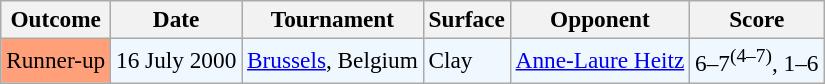<table class="sortable wikitable" style=font-size:97%>
<tr>
<th>Outcome</th>
<th>Date</th>
<th>Tournament</th>
<th>Surface</th>
<th>Opponent</th>
<th class="unsortable">Score</th>
</tr>
<tr style="background:#f0f8ff;">
<td bgcolor="FFA07A">Runner-up</td>
<td>16 July 2000</td>
<td><a href='#'>Brussels</a>, Belgium</td>
<td>Clay</td>
<td> <a href='#'>Anne-Laure Heitz</a></td>
<td>6–7<sup>(4–7)</sup>, 1–6</td>
</tr>
</table>
